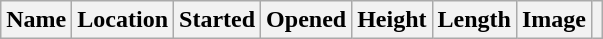<table class="wikitable sortable">
<tr>
<th>Name</th>
<th>Location</th>
<th>Started</th>
<th>Opened</th>
<th>Height</th>
<th>Length</th>
<th>Image</th>
<th><br>






</th>
</tr>
</table>
